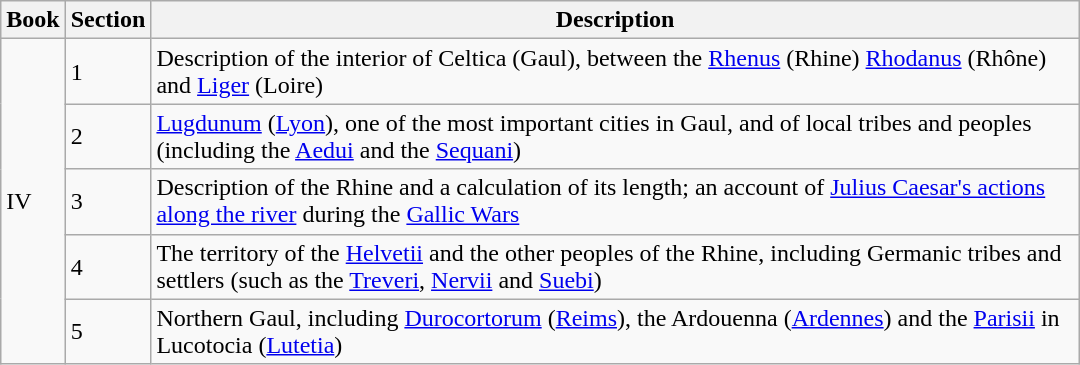<table class="wikitable" style="max-width:45em;">
<tr>
<th>Book</th>
<th>Section</th>
<th>Description</th>
</tr>
<tr>
<td rowspan="15">IV</td>
<td>1</td>
<td>Description of the interior of Celtica (Gaul), between the <a href='#'>Rhenus</a> (Rhine) <a href='#'>Rhodanus</a> (Rhône) and <a href='#'>Liger</a> (Loire)</td>
</tr>
<tr>
<td>2</td>
<td><a href='#'>Lugdunum</a> (<a href='#'>Lyon</a>), one of the most important cities in Gaul, and of local tribes and peoples (including the <a href='#'>Aedui</a> and the <a href='#'>Sequani</a>)</td>
</tr>
<tr>
<td>3</td>
<td>Description of the Rhine and a calculation of its length; an account of <a href='#'>Julius Caesar's actions along the river</a> during the <a href='#'>Gallic Wars</a></td>
</tr>
<tr>
<td>4</td>
<td>The territory of the <a href='#'>Helvetii</a> and the other peoples of the Rhine, including Germanic tribes and settlers (such as the <a href='#'>Treveri</a>, <a href='#'>Nervii</a> and <a href='#'>Suebi</a>)</td>
</tr>
<tr>
<td>5</td>
<td>Northern Gaul, including <a href='#'>Durocortorum</a> (<a href='#'>Reims</a>), the Ardouenna (<a href='#'>Ardennes</a>) and the <a href='#'>Parisii</a> in Lucotocia (<a href='#'>Lutetia</a>)</td>
</tr>
</table>
